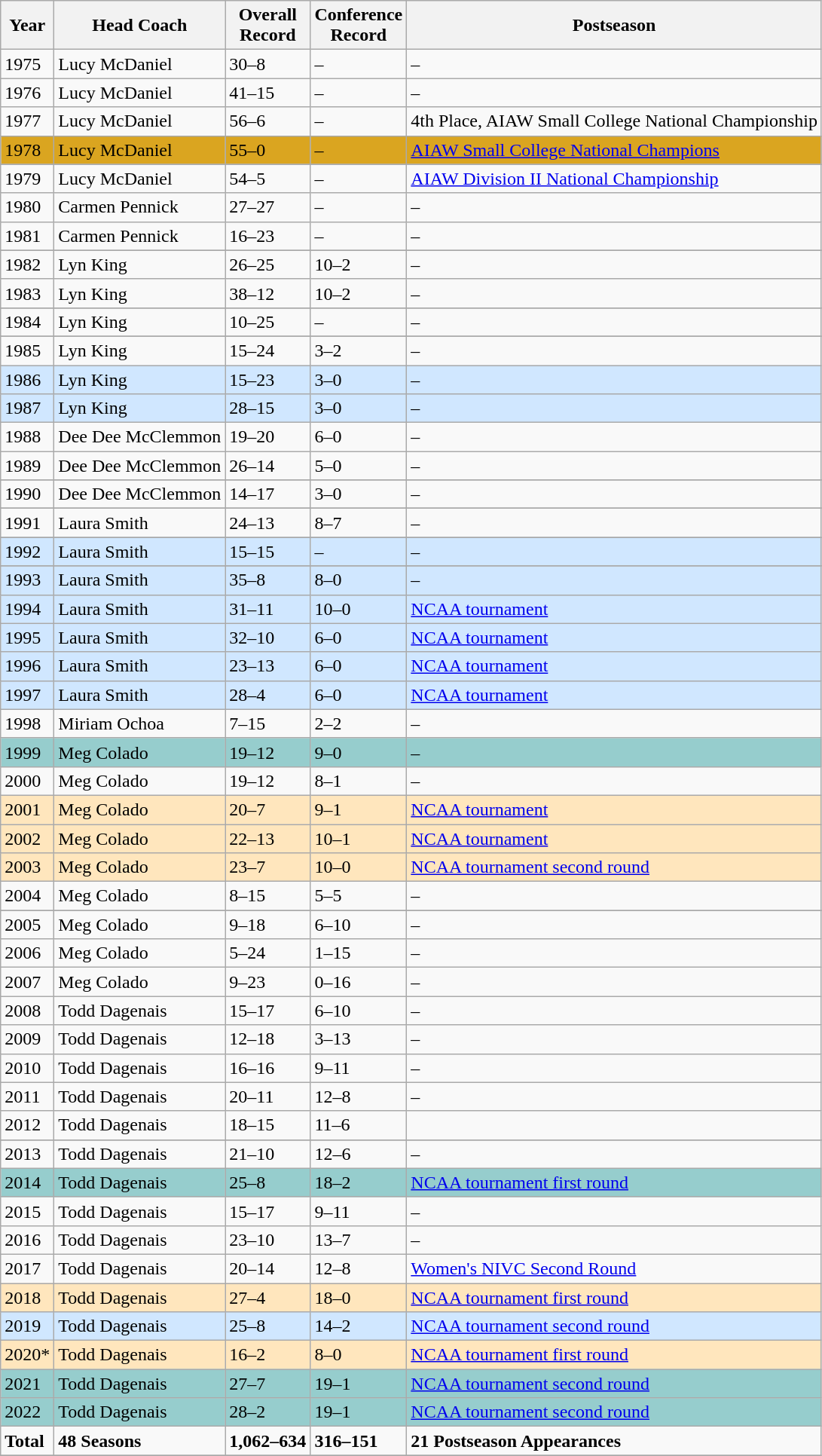<table class="wikitable">
<tr>
<th>Year</th>
<th>Head Coach</th>
<th>Overall <br> Record</th>
<th>Conference<br> Record</th>
<th>Postseason<br></th>
</tr>
<tr>
<td>1975</td>
<td>Lucy McDaniel</td>
<td>30–8</td>
<td>–</td>
<td>–</td>
</tr>
<tr>
<td>1976</td>
<td>Lucy McDaniel</td>
<td>41–15</td>
<td>–</td>
<td>–</td>
</tr>
<tr>
<td>1977</td>
<td>Lucy McDaniel</td>
<td>56–6</td>
<td>–</td>
<td>4th Place, AIAW Small College National Championship</td>
</tr>
<tr style="background: #DAA520;">
<td>1978</td>
<td>Lucy McDaniel</td>
<td>55–0</td>
<td>–</td>
<td><a href='#'>AIAW Small College National Champions</a></td>
</tr>
<tr>
</tr>
<tr>
<td>1979</td>
<td>Lucy McDaniel</td>
<td>54–5</td>
<td>–</td>
<td><a href='#'>AIAW Division II National Championship</a></td>
</tr>
<tr>
<td>1980</td>
<td>Carmen Pennick</td>
<td>27–27</td>
<td>–</td>
<td>–</td>
</tr>
<tr>
<td>1981</td>
<td>Carmen Pennick</td>
<td>16–23</td>
<td>–</td>
<td>–</td>
</tr>
<tr>
</tr>
<tr>
<td>1982</td>
<td>Lyn King</td>
<td>26–25</td>
<td>10–2</td>
<td>–</td>
</tr>
<tr>
<td>1983</td>
<td>Lyn King</td>
<td>38–12</td>
<td>10–2</td>
<td>–</td>
</tr>
<tr>
</tr>
<tr>
<td>1984</td>
<td>Lyn King</td>
<td>10–25</td>
<td>–</td>
<td>–</td>
</tr>
<tr>
</tr>
<tr>
<td>1985</td>
<td>Lyn King</td>
<td>15–24</td>
<td>3–2</td>
<td>–</td>
</tr>
<tr style="background: #D0E7FF;">
<td>1986</td>
<td>Lyn King</td>
<td>15–23</td>
<td>3–0</td>
<td>–</td>
</tr>
<tr style="background: #D0E7FF;">
<td>1987</td>
<td>Lyn King</td>
<td>28–15</td>
<td>3–0</td>
<td>–</td>
</tr>
<tr>
<td>1988</td>
<td>Dee Dee McClemmon</td>
<td>19–20</td>
<td>6–0</td>
<td>–</td>
</tr>
<tr>
<td>1989</td>
<td>Dee Dee McClemmon</td>
<td>26–14</td>
<td>5–0</td>
<td>–</td>
</tr>
<tr>
</tr>
<tr>
<td>1990</td>
<td>Dee Dee McClemmon</td>
<td>14–17</td>
<td>3–0</td>
<td>–</td>
</tr>
<tr>
</tr>
<tr>
<td>1991</td>
<td>Laura Smith</td>
<td>24–13</td>
<td>8–7</td>
<td>–</td>
</tr>
<tr>
</tr>
<tr style="background: #D0E7FF;">
<td>1992</td>
<td>Laura Smith</td>
<td>15–15</td>
<td>–</td>
<td>–</td>
</tr>
<tr>
</tr>
<tr style="background: #D0E7FF;">
<td>1993</td>
<td>Laura Smith</td>
<td>35–8</td>
<td>8–0</td>
<td>–</td>
</tr>
<tr style="background: #D0E7FF;">
<td>1994</td>
<td>Laura Smith</td>
<td>31–11</td>
<td>10–0</td>
<td><a href='#'>NCAA tournament</a></td>
</tr>
<tr style="background: #D0E7FF;">
<td>1995</td>
<td>Laura Smith</td>
<td>32–10</td>
<td>6–0</td>
<td><a href='#'>NCAA tournament</a></td>
</tr>
<tr style="background: #D0E7FF;">
<td>1996</td>
<td>Laura Smith</td>
<td>23–13</td>
<td>6–0</td>
<td><a href='#'>NCAA tournament</a></td>
</tr>
<tr style="background: #D0E7FF;">
<td>1997</td>
<td>Laura Smith</td>
<td>28–4</td>
<td>6–0</td>
<td><a href='#'>NCAA tournament</a></td>
</tr>
<tr>
<td>1998</td>
<td>Miriam Ochoa</td>
<td>7–15</td>
<td>2–2</td>
<td>–</td>
</tr>
<tr style="background: #96CDCD;">
<td>1999</td>
<td>Meg Colado</td>
<td>19–12</td>
<td>9–0</td>
<td>–</td>
</tr>
<tr>
<td>2000</td>
<td>Meg Colado</td>
<td>19–12</td>
<td>8–1</td>
<td>–</td>
</tr>
<tr style="background: #FFE6BD;">
<td>2001</td>
<td>Meg Colado</td>
<td>20–7</td>
<td>9–1</td>
<td><a href='#'>NCAA tournament</a></td>
</tr>
<tr style="background: #FFE6BD;">
<td>2002</td>
<td>Meg Colado</td>
<td>22–13</td>
<td>10–1</td>
<td><a href='#'>NCAA tournament</a></td>
</tr>
<tr style="background: #FFE6BD;">
<td>2003</td>
<td>Meg Colado</td>
<td>23–7</td>
<td>10–0</td>
<td><a href='#'>NCAA tournament second round</a></td>
</tr>
<tr>
<td>2004</td>
<td>Meg Colado</td>
<td>8–15</td>
<td>5–5</td>
<td>–</td>
</tr>
<tr>
</tr>
<tr>
<td>2005</td>
<td>Meg Colado</td>
<td>9–18</td>
<td>6–10</td>
<td>–</td>
</tr>
<tr>
<td>2006</td>
<td>Meg Colado</td>
<td>5–24</td>
<td>1–15</td>
<td>–</td>
</tr>
<tr>
<td>2007</td>
<td>Meg Colado</td>
<td>9–23</td>
<td>0–16</td>
<td>–</td>
</tr>
<tr>
<td>2008</td>
<td>Todd Dagenais</td>
<td>15–17</td>
<td>6–10</td>
<td>–</td>
</tr>
<tr>
<td>2009</td>
<td>Todd Dagenais</td>
<td>12–18</td>
<td>3–13</td>
<td>–</td>
</tr>
<tr>
<td>2010</td>
<td>Todd Dagenais</td>
<td>16–16</td>
<td>9–11</td>
<td>–</td>
</tr>
<tr>
<td>2011</td>
<td>Todd Dagenais</td>
<td>20–11</td>
<td>12–8</td>
<td>–</td>
</tr>
<tr>
<td>2012</td>
<td>Todd Dagenais</td>
<td>18–15</td>
<td>11–6</td>
<td></td>
</tr>
<tr>
</tr>
<tr>
<td>2013</td>
<td>Todd Dagenais</td>
<td>21–10</td>
<td>12–6</td>
<td>–</td>
</tr>
<tr style="background: #96CDCD;">
<td>2014</td>
<td>Todd Dagenais</td>
<td>25–8</td>
<td>18–2</td>
<td><a href='#'>NCAA tournament first round</a></td>
</tr>
<tr>
<td>2015</td>
<td>Todd Dagenais</td>
<td>15–17</td>
<td>9–11</td>
<td>–</td>
</tr>
<tr>
<td>2016</td>
<td>Todd Dagenais</td>
<td>23–10</td>
<td>13–7</td>
<td>–</td>
</tr>
<tr>
<td>2017</td>
<td>Todd Dagenais</td>
<td>20–14</td>
<td>12–8</td>
<td><a href='#'>Women's NIVC Second Round</a></td>
</tr>
<tr style="background: #FFE6BD;">
<td>2018</td>
<td>Todd Dagenais</td>
<td>27–4</td>
<td>18–0</td>
<td><a href='#'>NCAA tournament first round</a></td>
</tr>
<tr style="background: #D0E7FF;">
<td>2019</td>
<td>Todd Dagenais</td>
<td>25–8</td>
<td>14–2</td>
<td><a href='#'>NCAA tournament second round</a></td>
</tr>
<tr style="background: #FFE6BD;">
<td>2020*</td>
<td>Todd Dagenais</td>
<td>16–2</td>
<td>8–0</td>
<td><a href='#'>NCAA tournament first round</a></td>
</tr>
<tr style="background: #96CDCD;">
<td>2021</td>
<td>Todd Dagenais</td>
<td>27–7</td>
<td>19–1</td>
<td><a href='#'>NCAA tournament second round</a></td>
</tr>
<tr style="background: #96CDCD;">
<td>2022</td>
<td>Todd Dagenais</td>
<td>28–2</td>
<td>19–1</td>
<td><a href='#'>NCAA tournament second round</a></td>
</tr>
<tr>
<td><strong>Total</strong></td>
<td><strong>48 Seasons</strong></td>
<td><strong>1,062–634</strong></td>
<td><strong>316–151</strong></td>
<td><strong>21 Postseason Appearances</strong></td>
</tr>
<tr>
</tr>
</table>
